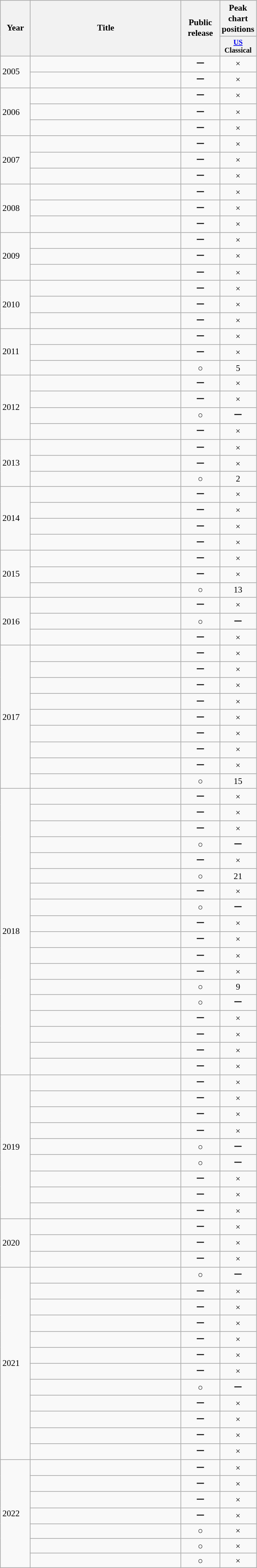<table class="wikitable" style=font-size:small>
<tr>
<th rowspan=2, style="width:3em">Year</th>
<th rowspan=2, style="width:17em">Title</th>
<th rowspan=2, style="width:4em">Public release</th>
<th colspan=1style>Peak chart positions</th>
</tr>
<tr style=font-size:smaller;>
<th width=40><a href='#'>US</a> Classical<br></th>
</tr>
<tr>
<td rowspan=2>2005</td>
<td><br></td>
<td style="text-align:center;">ー</td>
<td style="text-align:center;">×</td>
</tr>
<tr>
<td><br></td>
<td style="text-align:center;">ー</td>
<td style="text-align:center;">×</td>
</tr>
<tr>
<td rowspan=3>2006</td>
<td><br></td>
<td style="text-align:center;">ー</td>
<td style="text-align:center;">×</td>
</tr>
<tr>
<td><br></td>
<td style="text-align:center;">ー</td>
<td style="text-align:center;">×</td>
</tr>
<tr>
<td><br></td>
<td style="text-align:center;">ー</td>
<td style="text-align:center;">×</td>
</tr>
<tr>
<td rowspan=3>2007</td>
<td><br></td>
<td style="text-align:center;">ー</td>
<td style="text-align:center;">×</td>
</tr>
<tr>
<td><br></td>
<td style="text-align:center;">ー</td>
<td style="text-align:center;">×</td>
</tr>
<tr>
<td><br></td>
<td style="text-align:center;">ー</td>
<td style="text-align:center;">×</td>
</tr>
<tr>
<td rowspan=3>2008</td>
<td><br></td>
<td style="text-align:center;">ー</td>
<td style="text-align:center;">×</td>
</tr>
<tr>
<td><br></td>
<td style="text-align:center;">ー</td>
<td style="text-align:center;">×</td>
</tr>
<tr>
<td><br></td>
<td style="text-align:center;">ー</td>
<td style="text-align:center;">×</td>
</tr>
<tr>
<td rowspan=3>2009</td>
<td><br></td>
<td style="text-align:center;">ー</td>
<td style="text-align:center;">×</td>
</tr>
<tr>
<td><br></td>
<td style="text-align:center;">ー</td>
<td style="text-align:center;">×</td>
</tr>
<tr>
<td><br></td>
<td style="text-align:center;">ー</td>
<td style="text-align:center;">×</td>
</tr>
<tr>
<td rowspan=3>2010</td>
<td><br></td>
<td style="text-align:center;">ー</td>
<td style="text-align:center;">×</td>
</tr>
<tr>
<td><br></td>
<td style="text-align:center;">ー</td>
<td style="text-align:center;">×</td>
</tr>
<tr>
<td><br></td>
<td style="text-align:center;">ー</td>
<td style="text-align:center;">×</td>
</tr>
<tr>
<td rowspan=3>2011</td>
<td><br></td>
<td style="text-align:center;">ー</td>
<td style="text-align:center;">×</td>
</tr>
<tr>
<td><br></td>
<td style="text-align:center;">ー</td>
<td style="text-align:center;">×</td>
</tr>
<tr>
<td><br></td>
<td style="text-align:center;">○</td>
<td style="text-align:center;">5</td>
</tr>
<tr>
<td rowspan=4>2012</td>
<td><br></td>
<td style="text-align:center;">ー</td>
<td style="text-align:center;">×</td>
</tr>
<tr>
<td><br></td>
<td style="text-align:center;">ー</td>
<td style="text-align:center;">×</td>
</tr>
<tr>
<td><br></td>
<td style="text-align:center;">○</td>
<td style="text-align:center;">ー</td>
</tr>
<tr>
<td><br></td>
<td style="text-align:center;">ー</td>
<td style="text-align:center;">×</td>
</tr>
<tr>
<td rowspan=3>2013</td>
<td><br></td>
<td style="text-align:center;">ー</td>
<td style="text-align:center;">×</td>
</tr>
<tr>
<td><br></td>
<td style="text-align:center;">ー</td>
<td style="text-align:center;">×</td>
</tr>
<tr>
<td><br></td>
<td style="text-align:center;">○</td>
<td style="text-align:center;">2</td>
</tr>
<tr>
<td rowspan=4>2014</td>
<td><br></td>
<td style="text-align:center;">ー</td>
<td style="text-align:center;">×</td>
</tr>
<tr>
<td><br></td>
<td style="text-align:center;">ー</td>
<td style="text-align:center;">×</td>
</tr>
<tr>
<td><br></td>
<td style="text-align:center;">ー</td>
<td style="text-align:center;">×</td>
</tr>
<tr>
<td><br></td>
<td style="text-align:center;">ー</td>
<td style="text-align:center;">×</td>
</tr>
<tr>
<td rowspan=3>2015</td>
<td><br></td>
<td style="text-align:center;">ー</td>
<td style="text-align:center;">×</td>
</tr>
<tr>
<td><br></td>
<td style="text-align:center;">ー</td>
<td style="text-align:center;">×</td>
</tr>
<tr>
<td><br></td>
<td style="text-align:center;">○</td>
<td style="text-align:center;">13</td>
</tr>
<tr>
<td rowspan=3>2016</td>
<td><br></td>
<td style="text-align:center;">ー</td>
<td style="text-align:center;">×</td>
</tr>
<tr>
<td><br></td>
<td style="text-align:center;">○</td>
<td style="text-align:center;">ー</td>
</tr>
<tr>
<td><br></td>
<td style="text-align:center;">ー</td>
<td style="text-align:center;">×</td>
</tr>
<tr>
<td rowspan=9>2017</td>
<td><br></td>
<td style="text-align:center;">ー</td>
<td style="text-align:center;">×</td>
</tr>
<tr>
<td><br></td>
<td style="text-align:center;">ー</td>
<td style="text-align:center;">×</td>
</tr>
<tr>
<td><br></td>
<td style="text-align:center;">ー</td>
<td style="text-align:center;">×</td>
</tr>
<tr>
<td><br></td>
<td style="text-align:center;">ー</td>
<td style="text-align:center;">×</td>
</tr>
<tr>
<td><br></td>
<td style="text-align:center;">ー</td>
<td style="text-align:center;">×</td>
</tr>
<tr>
<td><br></td>
<td style="text-align:center;">ー</td>
<td style="text-align:center;">×</td>
</tr>
<tr>
<td><br></td>
<td style="text-align:center;">ー</td>
<td style="text-align:center;">×</td>
</tr>
<tr>
<td><br></td>
<td style="text-align:center;">ー</td>
<td style="text-align:center;">×</td>
</tr>
<tr>
<td><br></td>
<td style="text-align:center;">○</td>
<td style="text-align:center;">15</td>
</tr>
<tr>
<td rowspan=18>2018</td>
<td><br></td>
<td style="text-align:center;">ー</td>
<td style="text-align:center;">×</td>
</tr>
<tr>
<td><br></td>
<td style="text-align:center;">ー</td>
<td style="text-align:center;">×</td>
</tr>
<tr>
<td><br></td>
<td style="text-align:center;">ー</td>
<td style="text-align:center;">×</td>
</tr>
<tr>
<td><br></td>
<td style="text-align:center;">○</td>
<td style="text-align:center;">ー</td>
</tr>
<tr>
<td><br></td>
<td style="text-align:center;">ー</td>
<td style="text-align:center;">×</td>
</tr>
<tr>
<td><br></td>
<td style="text-align:center;">○</td>
<td style="text-align:center;">21</td>
</tr>
<tr>
<td><br></td>
<td style="text-align:center;">ー</td>
<td style="text-align:center;">×</td>
</tr>
<tr>
<td><br></td>
<td style="text-align:center;">○</td>
<td style="text-align:center;">ー</td>
</tr>
<tr>
<td><br></td>
<td style="text-align:center;">ー</td>
<td style="text-align:center;">×</td>
</tr>
<tr>
<td><br></td>
<td style="text-align:center;">ー</td>
<td style="text-align:center;">×</td>
</tr>
<tr>
<td><br></td>
<td style="text-align:center;">ー</td>
<td style="text-align:center;">×</td>
</tr>
<tr>
<td><br></td>
<td style="text-align:center;">ー</td>
<td style="text-align:center;">×</td>
</tr>
<tr>
<td><br></td>
<td style="text-align:center;">○</td>
<td style="text-align:center;">9</td>
</tr>
<tr>
<td><br></td>
<td style="text-align:center;">○</td>
<td style="text-align:center;">ー</td>
</tr>
<tr>
<td><br></td>
<td style="text-align:center;">ー</td>
<td style="text-align:center;">×</td>
</tr>
<tr>
<td><br></td>
<td style="text-align:center;">ー</td>
<td style="text-align:center;">×</td>
</tr>
<tr>
<td><br></td>
<td style="text-align:center;">ー</td>
<td style="text-align:center;">×</td>
</tr>
<tr>
<td><br></td>
<td style="text-align:center;">ー</td>
<td style="text-align:center;">×</td>
</tr>
<tr>
<td rowspan="9">2019</td>
<td><br></td>
<td style="text-align:center;">ー</td>
<td style="text-align:center;">×</td>
</tr>
<tr>
<td><br></td>
<td style="text-align:center;">ー</td>
<td style="text-align:center;">×</td>
</tr>
<tr>
<td><br></td>
<td style="text-align:center;">ー</td>
<td style="text-align:center;">×</td>
</tr>
<tr>
<td><br></td>
<td style="text-align:center;">ー</td>
<td style="text-align:center;">×</td>
</tr>
<tr>
<td><br></td>
<td style="text-align:center;">○</td>
<td style="text-align:center;">ー</td>
</tr>
<tr>
<td><br></td>
<td style="text-align:center;">○</td>
<td style="text-align:center;">ー</td>
</tr>
<tr>
<td><br></td>
<td style="text-align:center;">ー</td>
<td style="text-align:center;">×</td>
</tr>
<tr>
<td><br></td>
<td style="text-align:center;">ー</td>
<td style="text-align:center;">×</td>
</tr>
<tr>
<td><br></td>
<td style="text-align:center;">ー</td>
<td style="text-align:center;">×</td>
</tr>
<tr>
<td rowspan=3>2020</td>
<td><br></td>
<td style="text-align:center;">ー</td>
<td style="text-align:center;">×</td>
</tr>
<tr>
<td><br></td>
<td style="text-align:center;">ー</td>
<td style="text-align:center;">×</td>
</tr>
<tr>
<td><br></td>
<td style="text-align:center;">ー</td>
<td style="text-align:center;">×</td>
</tr>
<tr>
<td rowspan=12>2021</td>
<td><br></td>
<td style="text-align:center;">○</td>
<td style="text-align:center;">ー</td>
</tr>
<tr>
<td><br></td>
<td style="text-align:center;">ー</td>
<td style="text-align:center;">×</td>
</tr>
<tr>
<td><br></td>
<td style="text-align:center;">ー</td>
<td style="text-align:center;">×</td>
</tr>
<tr>
<td><br></td>
<td style="text-align:center;">ー</td>
<td style="text-align:center;">×</td>
</tr>
<tr>
<td><br></td>
<td style="text-align:center;">ー</td>
<td style="text-align:center;">×</td>
</tr>
<tr>
<td><br></td>
<td style="text-align:center;">ー</td>
<td style="text-align:center;">×</td>
</tr>
<tr>
<td><br></td>
<td style="text-align:center;">ー</td>
<td style="text-align:center;">×</td>
</tr>
<tr>
<td><br></td>
<td style="text-align:center;">○</td>
<td style="text-align:center;">ー</td>
</tr>
<tr>
<td><br></td>
<td style="text-align:center;">ー</td>
<td style="text-align:center;">×</td>
</tr>
<tr>
<td><br></td>
<td style="text-align:center;">ー</td>
<td style="text-align:center;">×</td>
</tr>
<tr>
<td><br></td>
<td style="text-align:center;">ー</td>
<td style="text-align:center;">×</td>
</tr>
<tr>
<td><br></td>
<td style="text-align:center;">ー</td>
<td style="text-align:center;">×</td>
</tr>
<tr>
<td rowspan="7">2022</td>
<td><br></td>
<td style="text-align:center;">ー</td>
<td style="text-align:center;">×</td>
</tr>
<tr>
<td><br></td>
<td style="text-align:center;">ー</td>
<td style="text-align:center;">×</td>
</tr>
<tr>
<td><br></td>
<td style="text-align:center;">ー</td>
<td style="text-align:center;">×</td>
</tr>
<tr>
<td><br></td>
<td style="text-align:center;">ー</td>
<td style="text-align:center;">×</td>
</tr>
<tr>
<td><br></td>
<td style="text-align:center;">○</td>
<td style="text-align:center;">×</td>
</tr>
<tr>
<td><br></td>
<td style="text-align:center;">○</td>
<td style="text-align:center;">×</td>
</tr>
<tr>
<td><br></td>
<td style="text-align:center;">○</td>
<td style="text-align:center;">×</td>
</tr>
</table>
